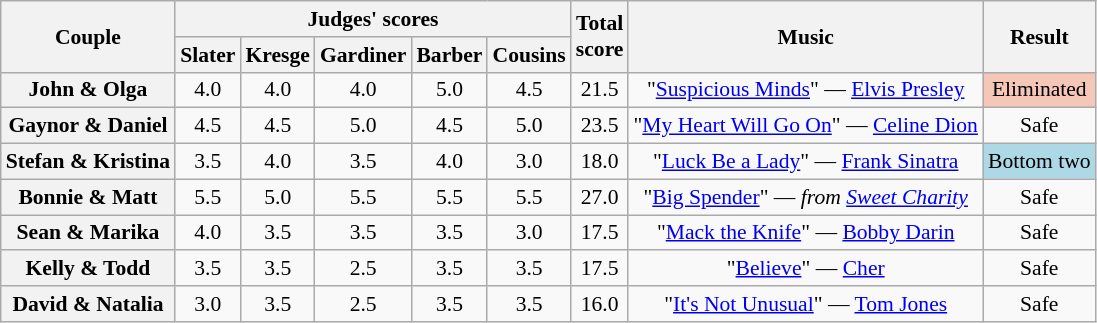<table class="wikitable sortable" style="text-align:center; font-size:90%">
<tr>
<th scope="col" rowspan=2>Couple</th>
<th scope="col" colspan=5 class="unsortable">Judges' scores</th>
<th scope="col" rowspan=2>Total<br>score</th>
<th scope="col" rowspan=2 class="unsortable">Music</th>
<th scope="col" rowspan=2 class="unsortable">Result</th>
</tr>
<tr>
<th class="unsortable">Slater</th>
<th class="unsortable">Kresge</th>
<th class="unsortable">Gardiner</th>
<th class="unsortable">Barber</th>
<th class="unsortable">Cousins</th>
</tr>
<tr>
<th scope="row">John & Olga</th>
<td>4.0</td>
<td>4.0</td>
<td>4.0</td>
<td>5.0</td>
<td>4.5</td>
<td>21.5</td>
<td>"<a href='#'>Suspicious Minds</a>" — <a href='#'>Elvis Presley</a></td>
<td bgcolor="f4c7b8">Eliminated</td>
</tr>
<tr>
<th scope="row">Gaynor & Daniel</th>
<td>4.5</td>
<td>4.5</td>
<td>5.0</td>
<td>4.5</td>
<td>5.0</td>
<td>23.5</td>
<td>"<a href='#'>My Heart Will Go On</a>" — <a href='#'>Celine Dion</a></td>
<td>Safe</td>
</tr>
<tr>
<th scope="row">Stefan & Kristina</th>
<td>3.5</td>
<td>4.0</td>
<td>3.5</td>
<td>4.0</td>
<td>3.0</td>
<td>18.0</td>
<td>"<a href='#'>Luck Be a Lady</a>" — <a href='#'>Frank Sinatra</a></td>
<td bgcolor=lightblue>Bottom two</td>
</tr>
<tr>
<th scope="row">Bonnie & Matt</th>
<td>5.5</td>
<td>5.0</td>
<td>5.5</td>
<td>5.5</td>
<td>5.5</td>
<td>27.0</td>
<td>"<a href='#'>Big Spender</a>" — <em>from <a href='#'>Sweet Charity</a></em></td>
<td>Safe</td>
</tr>
<tr>
<th scope="row">Sean & Marika</th>
<td>4.0</td>
<td>3.5</td>
<td>3.5</td>
<td>3.5</td>
<td>3.0</td>
<td>17.5</td>
<td>"<a href='#'>Mack the Knife</a>" — <a href='#'>Bobby Darin</a></td>
<td>Safe</td>
</tr>
<tr>
<th scope="row">Kelly & Todd</th>
<td>3.5</td>
<td>3.5</td>
<td>2.5</td>
<td>3.5</td>
<td>3.5</td>
<td>17.5</td>
<td>"<a href='#'>Believe</a>" — <a href='#'>Cher</a></td>
<td>Safe</td>
</tr>
<tr>
<th scope="row">David & Natalia</th>
<td>3.0</td>
<td>3.5</td>
<td>2.5</td>
<td>3.5</td>
<td>3.5</td>
<td>16.0</td>
<td>"<a href='#'>It's Not Unusual</a>" — <a href='#'>Tom Jones</a></td>
<td>Safe</td>
</tr>
</table>
